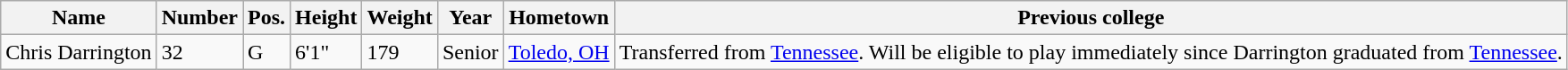<table class="wikitable sortable" border="1">
<tr>
<th>Name</th>
<th>Number</th>
<th>Pos.</th>
<th>Height</th>
<th>Weight</th>
<th>Year</th>
<th>Hometown</th>
<th class="unsortable">Previous college</th>
</tr>
<tr>
<td>Chris Darrington</td>
<td>32</td>
<td>G</td>
<td>6'1"</td>
<td>179</td>
<td>Senior</td>
<td><a href='#'>Toledo, OH</a></td>
<td>Transferred from <a href='#'>Tennessee</a>. Will be eligible to play immediately since Darrington graduated from <a href='#'>Tennessee</a>.</td>
</tr>
</table>
